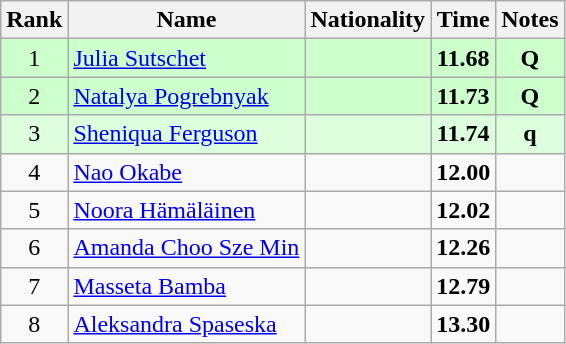<table class="wikitable sortable" style="text-align:center">
<tr>
<th>Rank</th>
<th>Name</th>
<th>Nationality</th>
<th>Time</th>
<th>Notes</th>
</tr>
<tr bgcolor=ccffcc>
<td>1</td>
<td align=left><a href='#'>Julia Sutschet</a></td>
<td align=left></td>
<td><strong>11.68</strong></td>
<td><strong>Q</strong></td>
</tr>
<tr bgcolor=ccffcc>
<td>2</td>
<td align=left><a href='#'>Natalya Pogrebnyak</a></td>
<td align=left></td>
<td><strong>11.73</strong></td>
<td><strong>Q</strong></td>
</tr>
<tr bgcolor=ddffdd>
<td>3</td>
<td align=left><a href='#'>Sheniqua Ferguson</a></td>
<td align=left></td>
<td><strong>11.74</strong></td>
<td><strong>q</strong></td>
</tr>
<tr>
<td>4</td>
<td align=left><a href='#'>Nao Okabe</a></td>
<td align=left></td>
<td><strong>12.00</strong></td>
<td></td>
</tr>
<tr>
<td>5</td>
<td align=left><a href='#'>Noora Hämäläinen</a></td>
<td align=left></td>
<td><strong>12.02</strong></td>
<td></td>
</tr>
<tr>
<td>6</td>
<td align=left><a href='#'>Amanda Choo Sze Min</a></td>
<td align=left></td>
<td><strong>12.26</strong></td>
<td></td>
</tr>
<tr>
<td>7</td>
<td align=left><a href='#'>Masseta Bamba</a></td>
<td align=left></td>
<td><strong>12.79</strong></td>
<td></td>
</tr>
<tr>
<td>8</td>
<td align=left><a href='#'>Aleksandra Spaseska</a></td>
<td align=left></td>
<td><strong>13.30</strong></td>
<td></td>
</tr>
</table>
